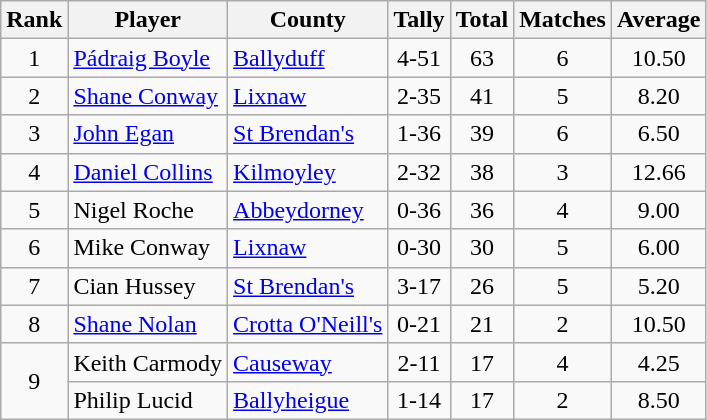<table class="wikitable">
<tr>
<th>Rank</th>
<th>Player</th>
<th>County</th>
<th>Tally</th>
<th>Total</th>
<th>Matches</th>
<th>Average</th>
</tr>
<tr>
<td rowspan=1 align=center>1</td>
<td><a href='#'>Pádraig Boyle</a></td>
<td><a href='#'>Ballyduff</a></td>
<td align=center>4-51</td>
<td align=center>63</td>
<td align=center>6</td>
<td align=center>10.50</td>
</tr>
<tr>
<td rowspan=1 align=center>2</td>
<td><a href='#'>Shane Conway</a></td>
<td><a href='#'>Lixnaw</a></td>
<td align=center>2-35</td>
<td align=center>41</td>
<td align=center>5</td>
<td align=center>8.20</td>
</tr>
<tr>
<td rowspan=1 align=center>3</td>
<td><a href='#'>John Egan</a></td>
<td><a href='#'>St Brendan's</a></td>
<td align=center>1-36</td>
<td align=center>39</td>
<td align=center>6</td>
<td align=center>6.50</td>
</tr>
<tr>
<td rowspan=1 align=center>4</td>
<td><a href='#'>Daniel Collins</a></td>
<td><a href='#'>Kilmoyley</a></td>
<td align=center>2-32</td>
<td align=center>38</td>
<td align=center>3</td>
<td align=center>12.66</td>
</tr>
<tr>
<td rowspan=1 align=center>5</td>
<td>Nigel Roche</td>
<td><a href='#'>Abbeydorney</a></td>
<td align=center>0-36</td>
<td align=center>36</td>
<td align=center>4</td>
<td align=center>9.00</td>
</tr>
<tr>
<td rowspan=1 align=center>6</td>
<td>Mike Conway</td>
<td><a href='#'>Lixnaw</a></td>
<td align=center>0-30</td>
<td align=center>30</td>
<td align=center>5</td>
<td align=center>6.00</td>
</tr>
<tr>
<td rowspan=1 align=center>7</td>
<td>Cian Hussey</td>
<td><a href='#'>St Brendan's</a></td>
<td align=center>3-17</td>
<td align=center>26</td>
<td align=center>5</td>
<td align=center>5.20</td>
</tr>
<tr>
<td rowspan=1 align=center>8</td>
<td><a href='#'>Shane Nolan</a></td>
<td><a href='#'>Crotta O'Neill's</a></td>
<td align=center>0-21</td>
<td align=center>21</td>
<td align=center>2</td>
<td align=center>10.50</td>
</tr>
<tr>
<td rowspan=2 align=center>9</td>
<td>Keith Carmody</td>
<td><a href='#'>Causeway</a></td>
<td align=center>2-11</td>
<td align=center>17</td>
<td align=center>4</td>
<td align=center>4.25</td>
</tr>
<tr>
<td>Philip Lucid</td>
<td><a href='#'>Ballyheigue</a></td>
<td align=center>1-14</td>
<td align=center>17</td>
<td align=center>2</td>
<td align=center>8.50</td>
</tr>
</table>
